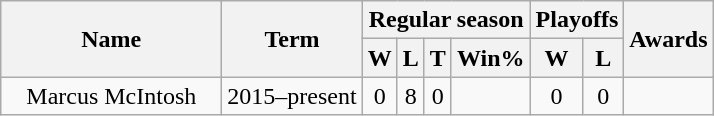<table class="wikitable">
<tr>
<th rowspan="2" style="width:140px;">Name</th>
<th rowspan="2">Term</th>
<th colspan="4">Regular season</th>
<th colspan="2">Playoffs</th>
<th rowspan="2">Awards</th>
</tr>
<tr>
<th>W</th>
<th>L</th>
<th>T</th>
<th>Win%</th>
<th>W</th>
<th>L</th>
</tr>
<tr>
<td style="text-align:center;">Marcus McIntosh</td>
<td style="text-align:center;">2015–present</td>
<td style="text-align:center;">0</td>
<td style="text-align:center;">8</td>
<td style="text-align:center;">0</td>
<td style="text-align:center;"></td>
<td style="text-align:center;">0</td>
<td style="text-align:center;">0</td>
<td style="text-align:center;"></td>
</tr>
</table>
